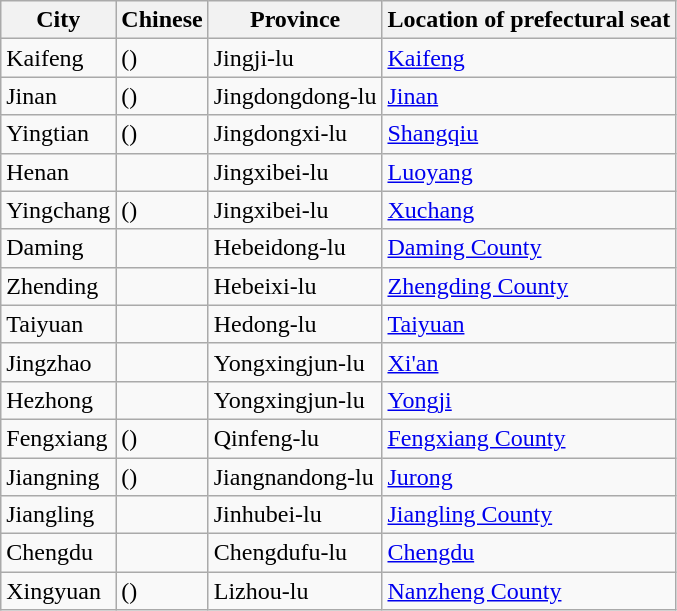<table class="wikitable sortable">
<tr>
<th>City</th>
<th>Chinese</th>
<th>Province</th>
<th>Location of prefectural seat</th>
</tr>
<tr>
<td>Kaifeng</td>
<td> ()</td>
<td>Jingji-lu</td>
<td><a href='#'>Kaifeng</a></td>
</tr>
<tr>
<td>Jinan</td>
<td> ()</td>
<td>Jingdongdong-lu</td>
<td><a href='#'>Jinan</a></td>
</tr>
<tr>
<td>Yingtian</td>
<td> ()</td>
<td>Jingdongxi-lu</td>
<td><a href='#'>Shangqiu</a></td>
</tr>
<tr>
<td>Henan</td>
<td></td>
<td>Jingxibei-lu</td>
<td><a href='#'>Luoyang</a></td>
</tr>
<tr>
<td>Yingchang</td>
<td> ()</td>
<td>Jingxibei-lu</td>
<td><a href='#'>Xuchang</a></td>
</tr>
<tr>
<td>Daming</td>
<td></td>
<td>Hebeidong-lu</td>
<td><a href='#'>Daming County</a></td>
</tr>
<tr>
<td>Zhending</td>
<td></td>
<td>Hebeixi-lu</td>
<td><a href='#'>Zhengding County</a></td>
</tr>
<tr>
<td>Taiyuan</td>
<td></td>
<td>Hedong-lu</td>
<td><a href='#'>Taiyuan</a></td>
</tr>
<tr>
<td>Jingzhao</td>
<td></td>
<td>Yongxingjun-lu</td>
<td><a href='#'>Xi'an</a></td>
</tr>
<tr>
<td>Hezhong</td>
<td></td>
<td>Yongxingjun-lu</td>
<td><a href='#'>Yongji</a></td>
</tr>
<tr>
<td>Fengxiang</td>
<td> ()</td>
<td>Qinfeng-lu</td>
<td><a href='#'>Fengxiang County</a></td>
</tr>
<tr>
<td>Jiangning</td>
<td> ()</td>
<td>Jiangnandong-lu</td>
<td><a href='#'>Jurong</a></td>
</tr>
<tr>
<td>Jiangling</td>
<td></td>
<td>Jinhubei-lu</td>
<td><a href='#'>Jiangling County</a></td>
</tr>
<tr>
<td>Chengdu</td>
<td></td>
<td>Chengdufu-lu</td>
<td><a href='#'>Chengdu</a></td>
</tr>
<tr>
<td>Xingyuan</td>
<td> ()</td>
<td>Lizhou-lu</td>
<td><a href='#'>Nanzheng County</a></td>
</tr>
</table>
